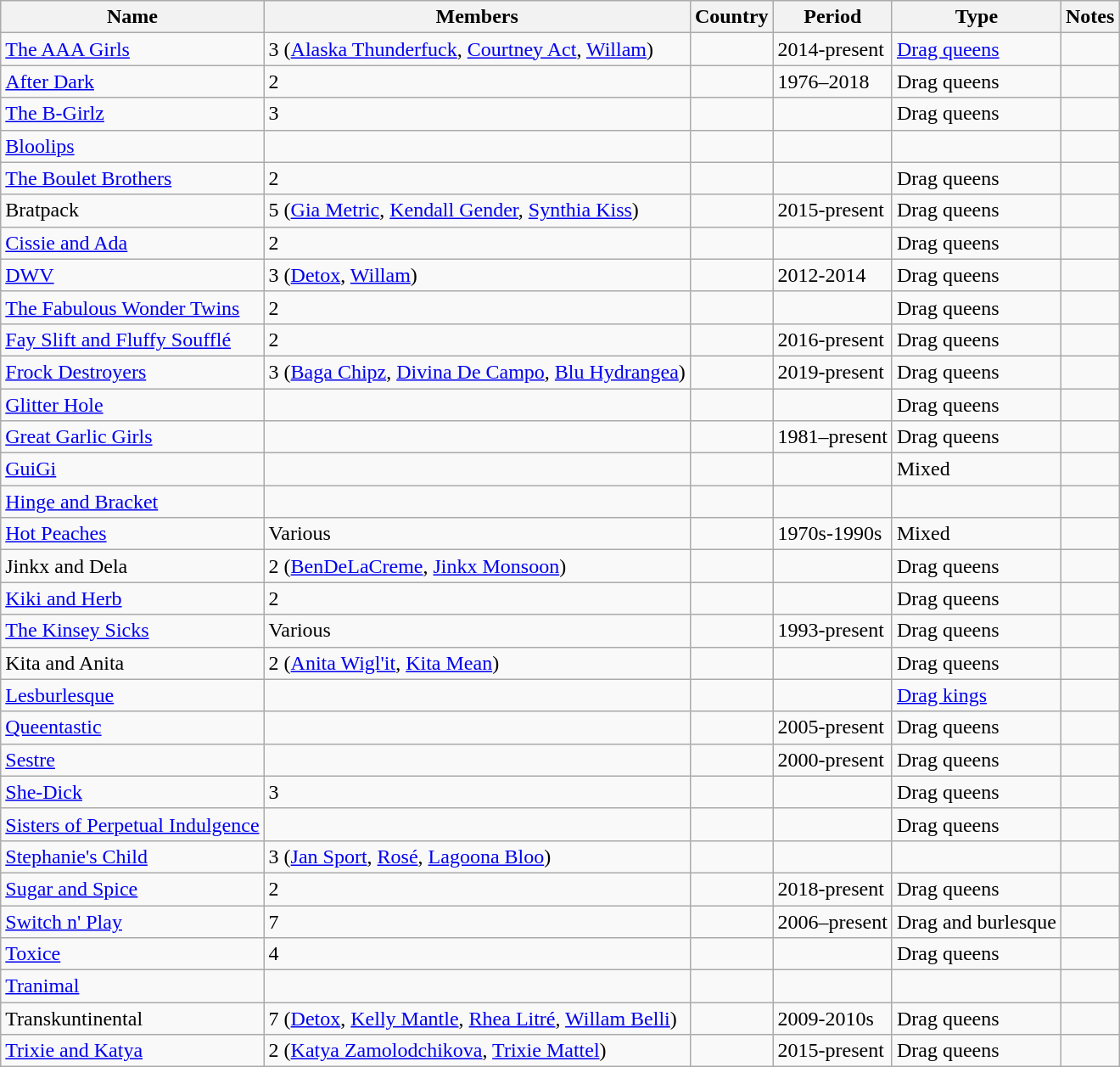<table class="wikitable sortable">
<tr>
<th>Name</th>
<th>Members</th>
<th>Country</th>
<th>Period</th>
<th class="unsortable">Type</th>
<th class="unsortable">Notes</th>
</tr>
<tr>
<td><a href='#'>The AAA Girls</a></td>
<td>3 (<a href='#'>Alaska Thunderfuck</a>, <a href='#'>Courtney Act</a>, <a href='#'>Willam</a>)</td>
<td></td>
<td>2014-present</td>
<td><a href='#'>Drag queens</a></td>
<td></td>
</tr>
<tr>
<td><a href='#'>After Dark</a></td>
<td>2</td>
<td></td>
<td>1976–2018</td>
<td>Drag queens</td>
<td></td>
</tr>
<tr>
<td><a href='#'>The B-Girlz</a></td>
<td>3</td>
<td></td>
<td></td>
<td>Drag queens</td>
<td></td>
</tr>
<tr>
<td><a href='#'>Bloolips</a></td>
<td></td>
<td></td>
<td></td>
<td></td>
<td></td>
</tr>
<tr>
<td><a href='#'>The Boulet Brothers</a></td>
<td>2</td>
<td></td>
<td></td>
<td>Drag queens</td>
<td></td>
</tr>
<tr>
<td>Bratpack</td>
<td>5 (<a href='#'>Gia Metric</a>, <a href='#'>Kendall Gender</a>, <a href='#'>Synthia Kiss</a>)</td>
<td></td>
<td>2015-present</td>
<td>Drag queens</td>
<td></td>
</tr>
<tr>
<td><a href='#'>Cissie and Ada</a></td>
<td>2</td>
<td></td>
<td></td>
<td>Drag queens</td>
<td></td>
</tr>
<tr>
<td><a href='#'>DWV</a></td>
<td>3 (<a href='#'>Detox</a>, <a href='#'>Willam</a>)</td>
<td></td>
<td>2012-2014</td>
<td>Drag queens</td>
<td></td>
</tr>
<tr>
<td><a href='#'>The Fabulous Wonder Twins</a></td>
<td>2</td>
<td></td>
<td></td>
<td>Drag queens</td>
<td></td>
</tr>
<tr>
<td><a href='#'>Fay Slift and Fluffy Soufflé</a></td>
<td>2</td>
<td></td>
<td>2016-present</td>
<td>Drag queens</td>
<td></td>
</tr>
<tr>
<td><a href='#'>Frock Destroyers</a></td>
<td>3 (<a href='#'>Baga Chipz</a>, <a href='#'>Divina De Campo</a>, <a href='#'>Blu Hydrangea</a>)</td>
<td></td>
<td>2019-present</td>
<td>Drag queens</td>
<td></td>
</tr>
<tr>
<td><a href='#'>Glitter Hole</a></td>
<td></td>
<td></td>
<td></td>
<td>Drag queens</td>
<td></td>
</tr>
<tr>
<td><a href='#'>Great Garlic Girls</a></td>
<td></td>
<td></td>
<td>1981–present</td>
<td>Drag queens</td>
<td></td>
</tr>
<tr>
<td><a href='#'>GuiGi</a></td>
<td></td>
<td></td>
<td></td>
<td>Mixed</td>
<td></td>
</tr>
<tr>
<td><a href='#'>Hinge and Bracket</a></td>
<td></td>
<td></td>
<td></td>
<td></td>
<td></td>
</tr>
<tr>
<td><a href='#'>Hot Peaches</a></td>
<td>Various</td>
<td></td>
<td>1970s-1990s</td>
<td>Mixed</td>
<td></td>
</tr>
<tr>
<td>Jinkx and Dela</td>
<td>2 (<a href='#'>BenDeLaCreme</a>, <a href='#'>Jinkx Monsoon</a>)</td>
<td></td>
<td></td>
<td>Drag queens</td>
<td></td>
</tr>
<tr>
<td><a href='#'>Kiki and Herb</a></td>
<td>2</td>
<td></td>
<td></td>
<td>Drag queens</td>
<td></td>
</tr>
<tr>
<td><a href='#'>The Kinsey Sicks</a></td>
<td>Various</td>
<td></td>
<td>1993-present</td>
<td>Drag queens</td>
<td></td>
</tr>
<tr>
<td>Kita and Anita</td>
<td>2 (<a href='#'>Anita Wigl'it</a>, <a href='#'>Kita Mean</a>)</td>
<td></td>
<td></td>
<td>Drag queens</td>
<td></td>
</tr>
<tr>
<td><a href='#'>Lesburlesque</a></td>
<td></td>
<td></td>
<td></td>
<td><a href='#'>Drag kings</a></td>
<td></td>
</tr>
<tr>
<td><a href='#'>Queentastic</a></td>
<td></td>
<td></td>
<td>2005-present</td>
<td>Drag queens</td>
<td></td>
</tr>
<tr>
<td><a href='#'>Sestre</a></td>
<td></td>
<td></td>
<td>2000-present</td>
<td>Drag queens</td>
<td></td>
</tr>
<tr>
<td><a href='#'>She-Dick</a></td>
<td>3</td>
<td></td>
<td></td>
<td>Drag queens</td>
<td></td>
</tr>
<tr>
<td><a href='#'>Sisters of Perpetual Indulgence</a></td>
<td></td>
<td></td>
<td></td>
<td>Drag queens</td>
<td></td>
</tr>
<tr>
<td><a href='#'>Stephanie's Child</a></td>
<td>3 (<a href='#'>Jan Sport</a>, <a href='#'>Rosé</a>, <a href='#'>Lagoona Bloo</a>)</td>
<td></td>
<td></td>
<td></td>
<td></td>
</tr>
<tr>
<td><a href='#'>Sugar and Spice</a></td>
<td>2</td>
<td></td>
<td>2018-present</td>
<td>Drag queens</td>
<td></td>
</tr>
<tr>
<td><a href='#'>Switch n' Play</a></td>
<td>7</td>
<td></td>
<td>2006–present</td>
<td>Drag and burlesque</td>
<td></td>
</tr>
<tr>
<td><a href='#'>Toxice</a></td>
<td>4</td>
<td></td>
<td></td>
<td>Drag queens</td>
<td></td>
</tr>
<tr>
<td><a href='#'>Tranimal</a></td>
<td></td>
<td></td>
<td></td>
<td></td>
<td></td>
</tr>
<tr>
<td>Transkuntinental</td>
<td>7 (<a href='#'>Detox</a>, <a href='#'>Kelly Mantle</a>, <a href='#'>Rhea Litré</a>, <a href='#'>Willam Belli</a>)</td>
<td></td>
<td>2009-2010s</td>
<td>Drag queens</td>
<td></td>
</tr>
<tr>
<td><a href='#'>Trixie and Katya</a></td>
<td>2 (<a href='#'>Katya Zamolodchikova</a>, <a href='#'>Trixie Mattel</a>)</td>
<td></td>
<td>2015-present</td>
<td>Drag queens</td>
<td></td>
</tr>
</table>
